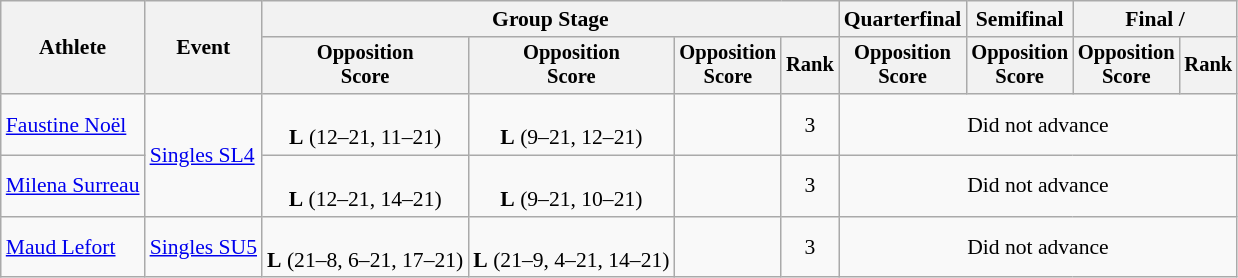<table class="wikitable" style="font-size:90%; text-align:center">
<tr>
<th rowspan=2>Athlete</th>
<th rowspan=2>Event</th>
<th colspan=4>Group Stage</th>
<th>Quarterfinal</th>
<th>Semifinal</th>
<th colspan=2>Final / </th>
</tr>
<tr style="font-size:95%">
<th>Opposition<br>Score</th>
<th>Opposition<br>Score</th>
<th>Opposition<br>Score</th>
<th>Rank</th>
<th>Opposition<br>Score</th>
<th>Opposition<br>Score</th>
<th>Opposition<br>Score</th>
<th>Rank</th>
</tr>
<tr>
<td align=left><a href='#'>Faustine Noël</a></td>
<td align=left rowspan=2><a href='#'>Singles SL4</a></td>
<td><br><strong>L</strong> (12–21, 11–21)</td>
<td><br><strong>L</strong> (9–21, 12–21)</td>
<td></td>
<td>3</td>
<td colspan=4>Did not advance</td>
</tr>
<tr>
<td align=left><a href='#'>Milena Surreau</a></td>
<td><br><strong>L</strong> (12–21, 14–21)</td>
<td><br><strong>L</strong> (9–21, 10–21)</td>
<td></td>
<td>3</td>
<td colspan=4>Did not advance</td>
</tr>
<tr>
<td align=left><a href='#'>Maud Lefort</a></td>
<td align=left><a href='#'>Singles SU5</a></td>
<td><br><strong>L</strong> (21–8, 6–21, 17–21)</td>
<td><br><strong>L</strong> (21–9, 4–21, 14–21)</td>
<td></td>
<td>3</td>
<td colspan=4>Did not advance</td>
</tr>
</table>
